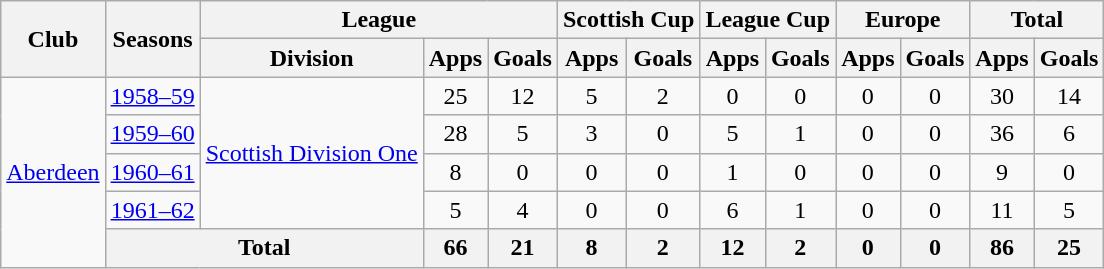<table class="wikitable" style="text-align:center">
<tr>
<th rowspan="2">Club</th>
<th rowspan="2">Seasons</th>
<th colspan="3">League</th>
<th colspan="2">Scottish Cup</th>
<th colspan="2">League Cup</th>
<th colspan="2">Europe</th>
<th colspan="2">Total</th>
</tr>
<tr>
<th>Division</th>
<th>Apps</th>
<th>Goals</th>
<th>Apps</th>
<th>Goals</th>
<th>Apps</th>
<th>Goals</th>
<th>Apps</th>
<th>Goals</th>
<th>Apps</th>
<th>Goals</th>
</tr>
<tr>
<td rowspan="5"><a href='#'>Aberdeen</a></td>
<td><a href='#'>1958–59</a></td>
<td rowspan="4"><a href='#'>Scottish Division One</a></td>
<td>25</td>
<td>12</td>
<td>5</td>
<td>2</td>
<td>0</td>
<td>0</td>
<td>0</td>
<td>0</td>
<td>30</td>
<td>14</td>
</tr>
<tr>
<td><a href='#'>1959–60</a></td>
<td>28</td>
<td>5</td>
<td>3</td>
<td>0</td>
<td>5</td>
<td>1</td>
<td>0</td>
<td>0</td>
<td>36</td>
<td>6</td>
</tr>
<tr>
<td><a href='#'>1960–61</a></td>
<td>8</td>
<td>0</td>
<td>0</td>
<td>0</td>
<td>1</td>
<td>0</td>
<td>0</td>
<td>0</td>
<td>9</td>
<td>0</td>
</tr>
<tr>
<td><a href='#'>1961–62</a></td>
<td>5</td>
<td>4</td>
<td>0</td>
<td>0</td>
<td>6</td>
<td>1</td>
<td>0</td>
<td>0</td>
<td>11</td>
<td>5</td>
</tr>
<tr>
<th colspan="2">Total</th>
<th>66</th>
<th>21</th>
<th>8</th>
<th>2</th>
<th>12</th>
<th>2</th>
<th>0</th>
<th>0</th>
<th>86</th>
<th>25</th>
</tr>
</table>
